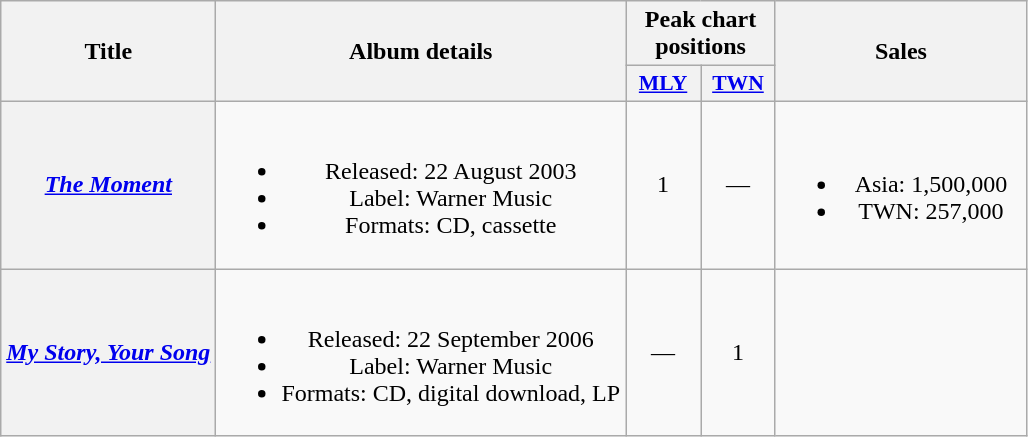<table class="wikitable plainrowheaders" style="text-align:center;">
<tr>
<th rowspan="2">Title</th>
<th rowspan="2">Album details</th>
<th colspan="2">Peak chart positions</th>
<th rowspan="2" style="width:10em;">Sales</th>
</tr>
<tr>
<th scope="col" style="width:3em;font-size:90%;"><a href='#'>MLY</a><br></th>
<th scope="col" style="width:3em;font-size:90%;"><a href='#'>TWN</a><br></th>
</tr>
<tr>
<th scope="row"><em><a href='#'>The Moment</a></em></th>
<td><br><ul><li>Released: 22 August 2003</li><li>Label: Warner Music</li><li>Formats: CD, cassette</li></ul></td>
<td>1</td>
<td>—</td>
<td><br><ul><li>Asia: 1,500,000</li><li>TWN: 257,000</li></ul></td>
</tr>
<tr>
<th scope="row"><em><a href='#'>My Story, Your Song</a></em></th>
<td><br><ul><li>Released: 22 September 2006</li><li>Label: Warner Music</li><li>Formats: CD, digital download, LP</li></ul></td>
<td>—</td>
<td>1</td>
<td></td>
</tr>
</table>
